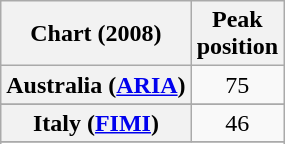<table class="wikitable sortable plainrowheaders" style="text-align:center">
<tr>
<th scope="col">Chart (2008)</th>
<th scope="col">Peak<br>position</th>
</tr>
<tr>
<th scope="row">Australia (<a href='#'>ARIA</a>)</th>
<td>75</td>
</tr>
<tr>
</tr>
<tr>
</tr>
<tr>
</tr>
<tr>
<th scope="row">Italy (<a href='#'>FIMI</a>)</th>
<td>46</td>
</tr>
<tr>
</tr>
<tr>
</tr>
</table>
